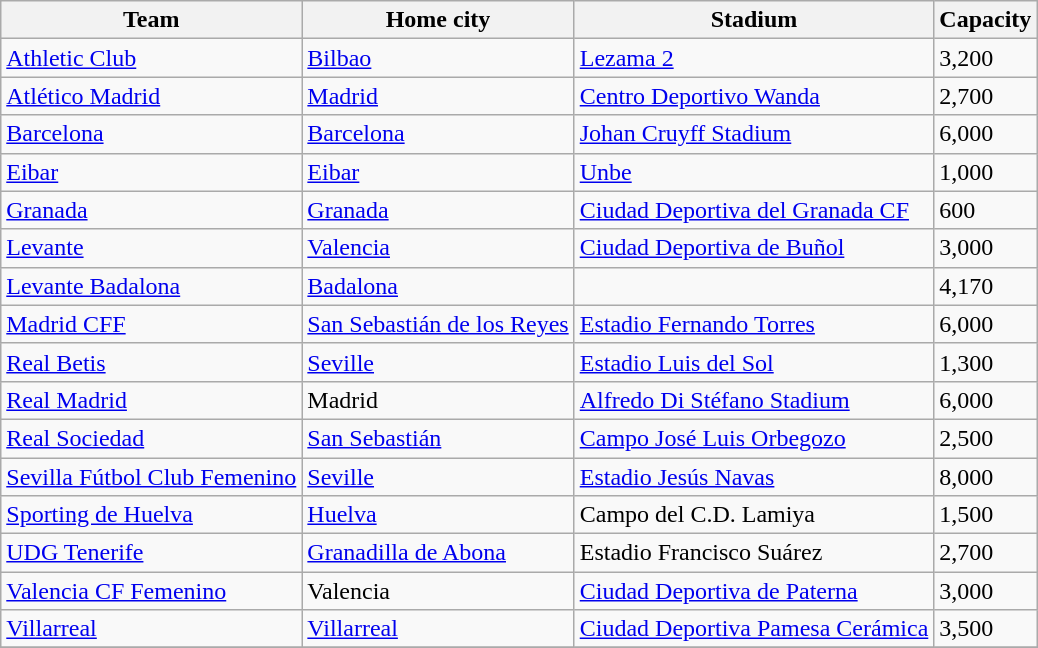<table class="wikitable sortable">
<tr>
<th>Team</th>
<th>Home city</th>
<th>Stadium</th>
<th>Capacity</th>
</tr>
<tr>
<td><a href='#'>Athletic Club</a></td>
<td><a href='#'>Bilbao</a></td>
<td><a href='#'>Lezama 2</a></td>
<td>3,200</td>
</tr>
<tr>
<td><a href='#'>Atlético Madrid</a></td>
<td><a href='#'>Madrid</a></td>
<td><a href='#'>Centro Deportivo Wanda</a></td>
<td>2,700</td>
</tr>
<tr>
<td><a href='#'>Barcelona</a></td>
<td><a href='#'>Barcelona</a></td>
<td><a href='#'>Johan Cruyff Stadium</a></td>
<td>6,000</td>
</tr>
<tr>
<td><a href='#'>Eibar</a></td>
<td><a href='#'>Eibar</a></td>
<td><a href='#'>Unbe</a></td>
<td>1,000</td>
</tr>
<tr>
<td><a href='#'>Granada</a></td>
<td><a href='#'>Granada</a></td>
<td><a href='#'>Ciudad Deportiva del Granada CF</a></td>
<td>600</td>
</tr>
<tr>
<td><a href='#'>Levante</a></td>
<td><a href='#'>Valencia</a></td>
<td><a href='#'>Ciudad Deportiva de Buñol</a></td>
<td>3,000</td>
</tr>
<tr>
<td><a href='#'>Levante Badalona</a></td>
<td><a href='#'>Badalona</a></td>
<td></td>
<td>4,170</td>
</tr>
<tr>
<td><a href='#'>Madrid CFF</a></td>
<td><a href='#'>San Sebastián de los Reyes</a></td>
<td><a href='#'>Estadio Fernando Torres</a></td>
<td>6,000</td>
</tr>
<tr>
<td><a href='#'>Real Betis</a></td>
<td><a href='#'>Seville</a></td>
<td><a href='#'>Estadio Luis del Sol</a></td>
<td>1,300</td>
</tr>
<tr>
<td><a href='#'>Real Madrid</a></td>
<td>Madrid</td>
<td><a href='#'>Alfredo Di Stéfano Stadium</a></td>
<td>6,000</td>
</tr>
<tr>
<td><a href='#'>Real Sociedad</a></td>
<td><a href='#'>San Sebastián</a></td>
<td><a href='#'>Campo José Luis Orbegozo</a></td>
<td>2,500</td>
</tr>
<tr>
<td><a href='#'>Sevilla Fútbol Club Femenino</a></td>
<td><a href='#'>Seville</a></td>
<td><a href='#'>Estadio Jesús Navas</a></td>
<td>8,000</td>
</tr>
<tr>
<td><a href='#'>Sporting de Huelva</a></td>
<td><a href='#'>Huelva</a></td>
<td>Campo del C.D. Lamiya</td>
<td>1,500</td>
</tr>
<tr>
<td><a href='#'>UDG Tenerife</a></td>
<td><a href='#'>Granadilla de Abona</a></td>
<td>Estadio Francisco Suárez</td>
<td>2,700</td>
</tr>
<tr>
<td><a href='#'>Valencia CF Femenino</a></td>
<td>Valencia</td>
<td><a href='#'>Ciudad Deportiva de Paterna</a></td>
<td>3,000</td>
</tr>
<tr>
<td><a href='#'>Villarreal</a></td>
<td><a href='#'>Villarreal</a></td>
<td><a href='#'>Ciudad Deportiva Pamesa Cerámica</a></td>
<td>3,500</td>
</tr>
<tr>
</tr>
</table>
